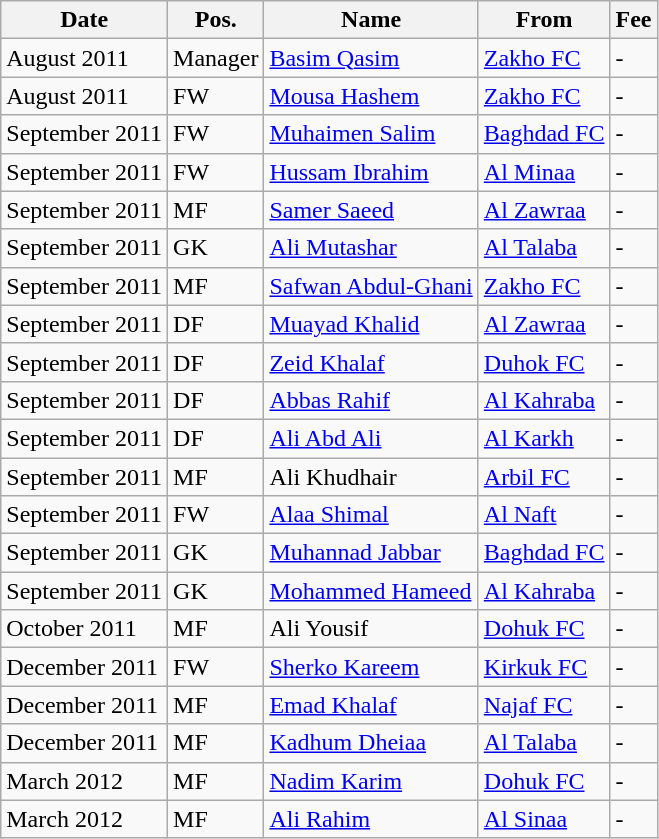<table class="wikitable">
<tr>
<th>Date</th>
<th>Pos.</th>
<th>Name</th>
<th>From</th>
<th>Fee</th>
</tr>
<tr>
<td>August 2011</td>
<td>Manager</td>
<td> <a href='#'>Basim Qasim</a></td>
<td> <a href='#'>Zakho FC</a></td>
<td>-</td>
</tr>
<tr>
<td>August 2011</td>
<td>FW</td>
<td> <a href='#'>Mousa Hashem</a></td>
<td> <a href='#'>Zakho FC</a></td>
<td>-</td>
</tr>
<tr>
<td>September 2011</td>
<td>FW</td>
<td> <a href='#'>Muhaimen Salim</a></td>
<td> <a href='#'>Baghdad FC</a></td>
<td>-</td>
</tr>
<tr>
<td>September 2011</td>
<td>FW</td>
<td> <a href='#'>Hussam Ibrahim</a></td>
<td> <a href='#'>Al Minaa</a></td>
<td>-</td>
</tr>
<tr>
<td>September 2011</td>
<td>MF</td>
<td> <a href='#'>Samer Saeed</a></td>
<td> <a href='#'>Al Zawraa</a></td>
<td>-</td>
</tr>
<tr>
<td>September 2011</td>
<td>GK</td>
<td> <a href='#'>Ali Mutashar</a></td>
<td> <a href='#'>Al Talaba</a></td>
<td>-</td>
</tr>
<tr>
<td>September 2011</td>
<td>MF</td>
<td> <a href='#'>Safwan Abdul-Ghani</a></td>
<td> <a href='#'>Zakho FC</a></td>
<td>-</td>
</tr>
<tr>
<td>September 2011</td>
<td>DF</td>
<td> <a href='#'>Muayad Khalid</a></td>
<td> <a href='#'>Al Zawraa</a></td>
<td>-</td>
</tr>
<tr>
<td>September 2011</td>
<td>DF</td>
<td> <a href='#'>Zeid Khalaf</a></td>
<td> <a href='#'>Duhok FC</a></td>
<td>-</td>
</tr>
<tr>
<td>September 2011</td>
<td>DF</td>
<td> <a href='#'>Abbas Rahif</a></td>
<td> <a href='#'>Al Kahraba</a></td>
<td>-</td>
</tr>
<tr>
<td>September 2011</td>
<td>DF</td>
<td> <a href='#'>Ali Abd Ali</a></td>
<td> <a href='#'>Al Karkh</a></td>
<td>-</td>
</tr>
<tr>
<td>September 2011</td>
<td>MF</td>
<td> Ali Khudhair</td>
<td> <a href='#'>Arbil FC</a></td>
<td>-</td>
</tr>
<tr>
<td>September 2011</td>
<td>FW</td>
<td> <a href='#'>Alaa Shimal</a></td>
<td> <a href='#'>Al Naft</a></td>
<td>-</td>
</tr>
<tr>
<td>September 2011</td>
<td>GK</td>
<td> <a href='#'>Muhannad Jabbar</a></td>
<td> <a href='#'>Baghdad FC</a></td>
<td>-</td>
</tr>
<tr>
<td>September 2011</td>
<td>GK</td>
<td> <a href='#'>Mohammed Hameed</a></td>
<td> <a href='#'>Al Kahraba</a></td>
<td>-</td>
</tr>
<tr>
<td>October 2011</td>
<td>MF</td>
<td> Ali Yousif</td>
<td> <a href='#'>Dohuk FC</a></td>
<td>-</td>
</tr>
<tr>
<td>December 2011</td>
<td>FW</td>
<td> <a href='#'>Sherko Kareem</a></td>
<td> <a href='#'>Kirkuk FC</a></td>
<td>-</td>
</tr>
<tr>
<td>December 2011</td>
<td>MF</td>
<td> <a href='#'>Emad Khalaf</a></td>
<td> <a href='#'>Najaf FC</a></td>
<td>-</td>
</tr>
<tr>
<td>December 2011</td>
<td>MF</td>
<td> <a href='#'>Kadhum Dheiaa</a></td>
<td> <a href='#'>Al Talaba</a></td>
<td>-</td>
</tr>
<tr>
<td>March 2012</td>
<td>MF</td>
<td> <a href='#'>Nadim Karim</a></td>
<td> <a href='#'>Dohuk FC</a></td>
<td>-</td>
</tr>
<tr>
<td>March 2012</td>
<td>MF</td>
<td> <a href='#'>Ali Rahim</a></td>
<td> <a href='#'>Al Sinaa</a></td>
<td>-</td>
</tr>
</table>
